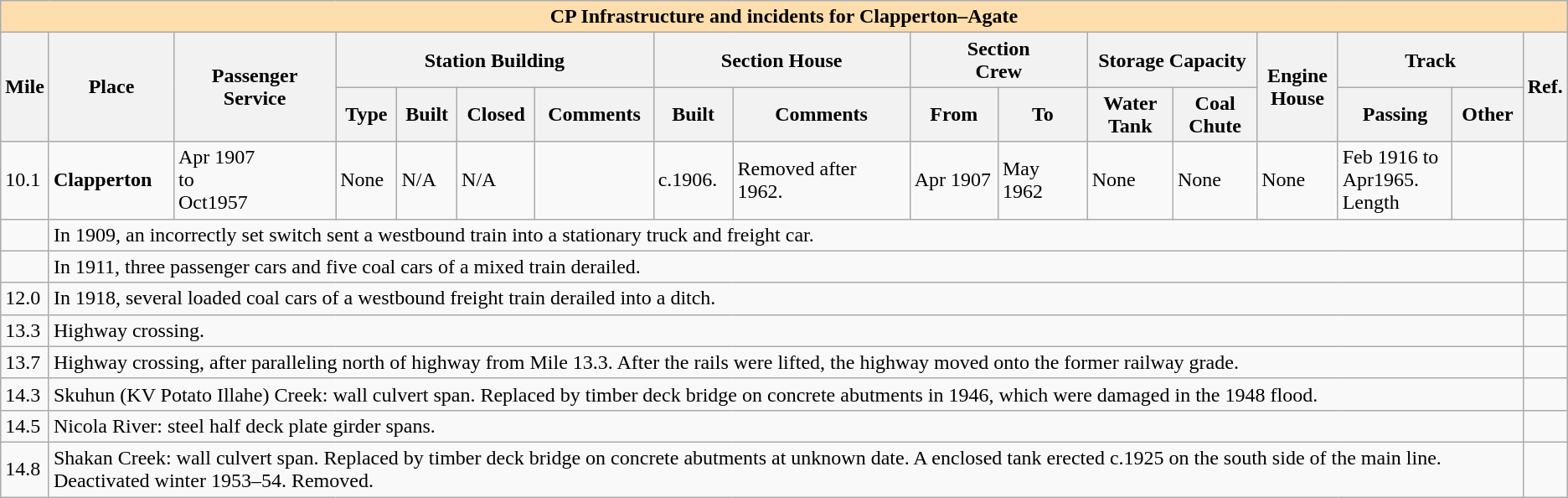<table class="wikitable">
<tr>
<th colspan="17" style="background:#ffdead;">CP Infrastructure and incidents for Clapperton–Agate</th>
</tr>
<tr>
<th rowspan=2>Mile<br></th>
<th rowspan=2>Place</th>
<th rowspan=2>Passenger Service</th>
<th colspan=4>Station Building</th>
<th colspan=2>Section House</th>
<th colspan=2>Section<br>Crew</th>
<th colspan=2>Storage Capacity</th>
<th rowspan=2>Engine<br>House</th>
<th colspan=2>Track</th>
<th rowspan=2>Ref.</th>
</tr>
<tr>
<th>Type</th>
<th>Built</th>
<th>Closed</th>
<th>Comments</th>
<th>Built</th>
<th>Comments</th>
<th>From</th>
<th>To</th>
<th>Water<br>Tank</th>
<th>Coal<br>Chute</th>
<th>Passing</th>
<th>Other</th>
</tr>
<tr>
<td>10.1</td>
<td><strong>Clapperton</strong></td>
<td>Apr 1907<br>to<br> Oct1957</td>
<td>None</td>
<td>N/A</td>
<td>N/A</td>
<td></td>
<td>c.1906.</td>
<td>Removed after 1962.</td>
<td>Apr 1907</td>
<td>May 1962</td>
<td>None</td>
<td>None</td>
<td>None</td>
<td>Feb 1916 to<br>Apr1965.<br>Length </td>
<td></td>
<td></td>
</tr>
<tr>
<td></td>
<td colspan=15>In 1909, an incorrectly set switch sent a westbound train into a stationary truck and freight car.</td>
<td></td>
</tr>
<tr>
<td></td>
<td colspan=15>In 1911, three passenger cars and five coal cars of a mixed train derailed.</td>
<td></td>
</tr>
<tr>
<td>12.0</td>
<td colspan=15>In 1918, several loaded coal cars of a westbound freight train derailed into a ditch.</td>
<td></td>
</tr>
<tr>
<td>13.3</td>
<td colspan=15>Highway crossing.</td>
<td></td>
</tr>
<tr>
<td>13.7</td>
<td colspan=15>Highway crossing, after paralleling north of highway from Mile 13.3. After the rails were lifted, the highway moved onto the former railway grade.</td>
<td></td>
</tr>
<tr>
<td>14.3</td>
<td colspan=15>Skuhun (KV Potato Illahe) Creek:  wall culvert span. Replaced by  timber deck bridge on concrete abutments in 1946, which were damaged in the 1948 flood.</td>
<td></td>
</tr>
<tr>
<td>14.5</td>
<td colspan=15>Nicola River:  steel half deck plate girder spans.</td>
<td></td>
</tr>
<tr>
<td>14.8</td>
<td colspan=15>Shakan Creek:  wall culvert span. Replaced by  timber deck bridge on concrete abutments at unknown date. A  enclosed tank erected c.1925 on the south side of the main line. Deactivated winter 1953–54. Removed.</td>
<td></td>
</tr>
</table>
